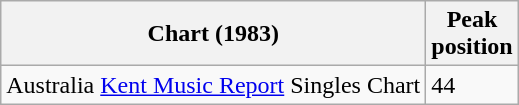<table class="wikitable">
<tr>
<th>Chart (1983)</th>
<th>Peak<br>position</th>
</tr>
<tr>
<td>Australia <a href='#'>Kent Music Report</a> Singles Chart</td>
<td align="centre">44</td>
</tr>
</table>
